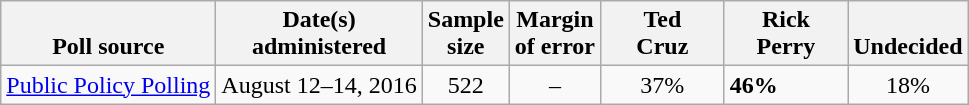<table class="wikitable">
<tr valign=bottom>
<th>Poll source</th>
<th>Date(s)<br>administered</th>
<th>Sample<br>size</th>
<th>Margin<br>of error</th>
<th style="width:75px;">Ted<br>Cruz</th>
<th style="width:75px;">Rick<br>Perry</th>
<th>Undecided</th>
</tr>
<tr>
<td><a href='#'>Public Policy Polling</a></td>
<td align=center>August 12–14, 2016</td>
<td align=center>522</td>
<td align=center>–</td>
<td align=center>37%</td>
<td><strong>46%</strong></td>
<td align=center>18%</td>
</tr>
</table>
